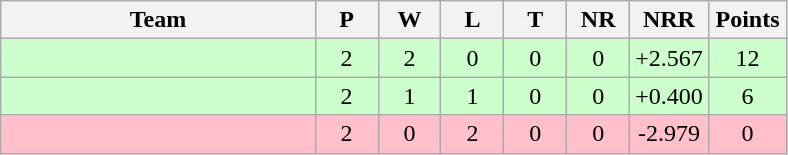<table class="wikitable" style="text-align: center;">
<tr>
<th width=40%>Team</th>
<th width=8%>P</th>
<th width=8%>W</th>
<th width=8%>L</th>
<th width=8%>T</th>
<th width=8%>NR</th>
<th width=10%>NRR</th>
<th width=10%>Points</th>
</tr>
<tr bgcolor=ccffcc>
<td align=left></td>
<td>2</td>
<td>2</td>
<td>0</td>
<td>0</td>
<td>0</td>
<td>+2.567</td>
<td>12</td>
</tr>
<tr bgcolor=ccffcc>
<td align=left></td>
<td>2</td>
<td>1</td>
<td>1</td>
<td>0</td>
<td>0</td>
<td>+0.400</td>
<td>6</td>
</tr>
<tr bgcolor=pink>
<td align=left></td>
<td>2</td>
<td>0</td>
<td>2</td>
<td>0</td>
<td>0</td>
<td>-2.979</td>
<td>0</td>
</tr>
</table>
